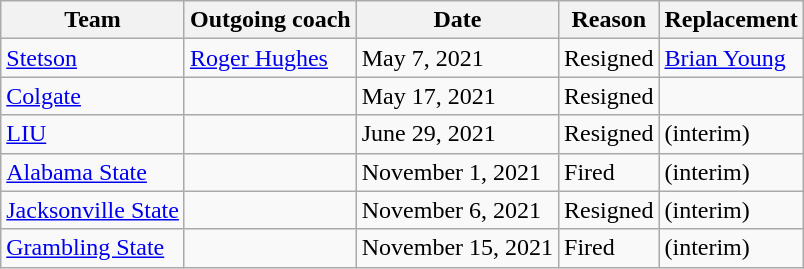<table class="wikitable sortable">
<tr>
<th>Team</th>
<th>Outgoing coach</th>
<th>Date</th>
<th>Reason</th>
<th>Replacement</th>
</tr>
<tr>
<td><a href='#'>Stetson</a></td>
<td><a href='#'>Roger Hughes</a></td>
<td>May 7, 2021</td>
<td>Resigned</td>
<td><a href='#'>Brian Young</a></td>
</tr>
<tr>
<td><a href='#'>Colgate</a></td>
<td></td>
<td>May 17, 2021</td>
<td>Resigned</td>
<td></td>
</tr>
<tr>
<td><a href='#'>LIU</a></td>
<td></td>
<td>June 29, 2021</td>
<td>Resigned</td>
<td> (interim)</td>
</tr>
<tr>
<td><a href='#'>Alabama State</a></td>
<td></td>
<td>November 1, 2021</td>
<td>Fired</td>
<td> (interim)</td>
</tr>
<tr>
<td><a href='#'>Jacksonville State</a></td>
<td></td>
<td>November 6, 2021</td>
<td>Resigned</td>
<td> (interim)</td>
</tr>
<tr>
<td><a href='#'>Grambling State</a></td>
<td></td>
<td>November 15, 2021</td>
<td>Fired</td>
<td> (interim)</td>
</tr>
</table>
